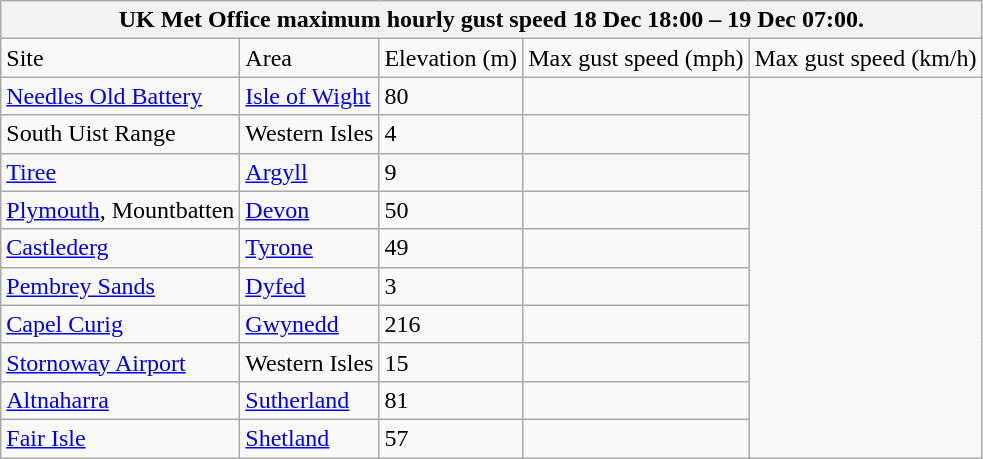<table class="wikitable collapsible collapsed">
<tr>
<th colspan="5">UK Met Office maximum hourly gust speed 18 Dec 18:00 – 19 Dec 07:00.</th>
</tr>
<tr>
<td colspan="1">Site</td>
<td colspan="1">Area</td>
<td colspan="1">Elevation (m)</td>
<td colspan="1">Max gust speed (mph)</td>
<td colspan="1">Max gust speed (km/h)</td>
</tr>
<tr>
<td><a href='#'>Needles Old Battery</a></td>
<td><a href='#'>Isle of Wight</a></td>
<td>80</td>
<td></td>
</tr>
<tr>
<td>South Uist Range</td>
<td>Western Isles</td>
<td>4</td>
<td></td>
</tr>
<tr>
<td><a href='#'>Tiree</a></td>
<td><a href='#'>Argyll</a></td>
<td>9</td>
<td></td>
</tr>
<tr>
<td><a href='#'>Plymouth</a>, Mountbatten</td>
<td><a href='#'>Devon</a></td>
<td>50</td>
<td></td>
</tr>
<tr>
<td><a href='#'>Castlederg</a></td>
<td><a href='#'>Tyrone</a></td>
<td>49</td>
<td></td>
</tr>
<tr>
<td><a href='#'>Pembrey Sands</a></td>
<td><a href='#'>Dyfed</a></td>
<td>3</td>
<td></td>
</tr>
<tr>
<td><a href='#'>Capel Curig</a></td>
<td><a href='#'>Gwynedd</a></td>
<td>216</td>
<td></td>
</tr>
<tr>
<td><a href='#'>Stornoway Airport</a></td>
<td>Western Isles</td>
<td>15</td>
<td></td>
</tr>
<tr>
<td><a href='#'>Altnaharra</a></td>
<td><a href='#'>Sutherland</a></td>
<td>81</td>
<td></td>
</tr>
<tr>
<td><a href='#'>Fair Isle</a></td>
<td><a href='#'>Shetland</a></td>
<td>57</td>
<td></td>
</tr>
</table>
